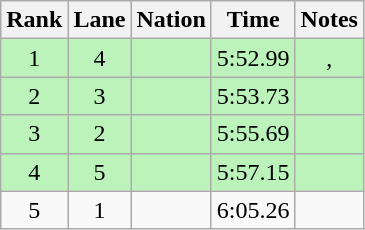<table class="wikitable sortable" style="text-align:center">
<tr>
<th>Rank</th>
<th>Lane</th>
<th>Nation</th>
<th>Time</th>
<th>Notes</th>
</tr>
<tr bgcolor=bbf3bb>
<td>1</td>
<td>4</td>
<td align=left></td>
<td>5:52.99</td>
<td align=center>, </td>
</tr>
<tr bgcolor=bbf3bb>
<td>2</td>
<td>3</td>
<td align=left></td>
<td>5:53.73</td>
<td align=center></td>
</tr>
<tr bgcolor=bbf3bb>
<td>3</td>
<td>2</td>
<td align=left></td>
<td>5:55.69</td>
<td align=center></td>
</tr>
<tr bgcolor=bbf3bb>
<td>4</td>
<td>5</td>
<td align=left></td>
<td>5:57.15</td>
<td align=center></td>
</tr>
<tr>
<td>5</td>
<td>1</td>
<td align=left></td>
<td>6:05.26</td>
<td align=center></td>
</tr>
</table>
